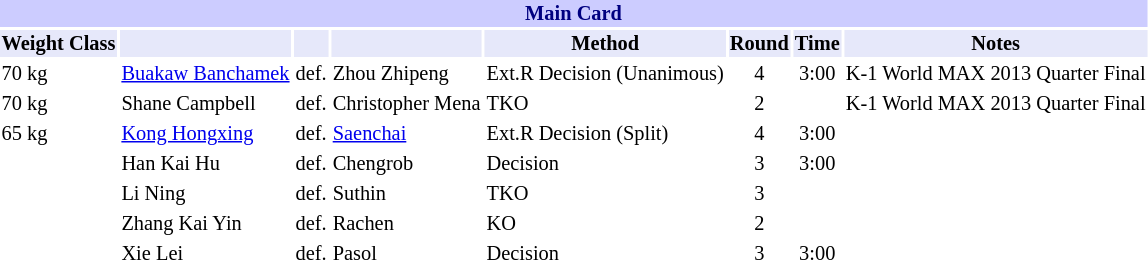<table class="toccolours" style="font-size: 85%;">
<tr>
<th colspan="8" style="background-color: #ccf; color: #000080; text-align: center;"><strong>Main Card</strong></th>
</tr>
<tr>
<th colspan="1" style="background-color: #E6E8FA; color: #000000; text-align: center;">Weight Class</th>
<th colspan="1" style="background-color: #E6E8FA; color: #000000; text-align: center;"></th>
<th colspan="1" style="background-color: #E6E8FA; color: #000000; text-align: center;"></th>
<th colspan="1" style="background-color: #E6E8FA; color: #000000; text-align: center;"></th>
<th colspan="1" style="background-color: #E6E8FA; color: #000000; text-align: center;">Method</th>
<th colspan="1" style="background-color: #E6E8FA; color: #000000; text-align: center;">Round</th>
<th colspan="1" style="background-color: #E6E8FA; color: #000000; text-align: center;">Time</th>
<th colspan="1" style="background-color: #E6E8FA; color: #000000; text-align: center;">Notes</th>
</tr>
<tr>
<td>70 kg</td>
<td> <a href='#'>Buakaw Banchamek</a></td>
<td align=center>def.</td>
<td> Zhou Zhipeng</td>
<td>Ext.R Decision (Unanimous)</td>
<td align=center>4</td>
<td align=center>3:00</td>
<td>K-1 World MAX 2013 Quarter Final</td>
</tr>
<tr>
<td>70 kg</td>
<td> Shane Campbell</td>
<td align=center>def.</td>
<td> Christopher Mena</td>
<td>TKO</td>
<td align=center>2</td>
<td align=center></td>
<td>K-1 World MAX 2013 Quarter Final</td>
</tr>
<tr>
<td>65 kg</td>
<td> <a href='#'>Kong Hongxing</a></td>
<td align=center>def.</td>
<td> <a href='#'>Saenchai</a></td>
<td>Ext.R Decision (Split)</td>
<td align=center>4</td>
<td align=center>3:00</td>
<td></td>
</tr>
<tr>
<td></td>
<td> Han Kai Hu</td>
<td align=center>def.</td>
<td> Chengrob</td>
<td>Decision</td>
<td align=center>3</td>
<td align=center>3:00</td>
<td></td>
</tr>
<tr>
<td></td>
<td> Li Ning</td>
<td align=center>def.</td>
<td> Suthin</td>
<td>TKO</td>
<td align=center>3</td>
<td align=center></td>
<td></td>
</tr>
<tr>
<td></td>
<td> Zhang Kai Yin</td>
<td align=center>def.</td>
<td> Rachen</td>
<td>KO</td>
<td align=center>2</td>
<td align=center></td>
<td></td>
</tr>
<tr>
<td></td>
<td> Xie Lei</td>
<td align=center>def.</td>
<td> Pasol</td>
<td>Decision</td>
<td align=center>3</td>
<td align=center>3:00</td>
<td></td>
<td></td>
</tr>
<tr>
</tr>
</table>
